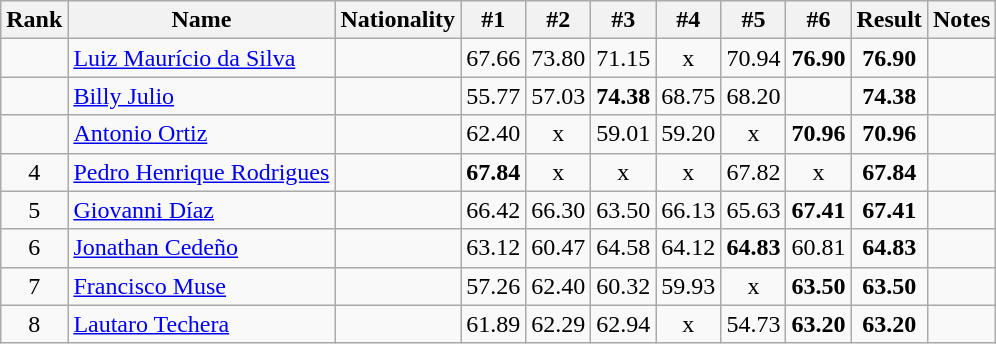<table class="wikitable sortable" style="text-align:center">
<tr>
<th>Rank</th>
<th>Name</th>
<th>Nationality</th>
<th>#1</th>
<th>#2</th>
<th>#3</th>
<th>#4</th>
<th>#5</th>
<th>#6</th>
<th>Result</th>
<th>Notes</th>
</tr>
<tr>
<td></td>
<td align=left><a href='#'>Luiz Maurício da Silva</a></td>
<td align=left></td>
<td>67.66</td>
<td>73.80</td>
<td>71.15</td>
<td>x</td>
<td>70.94</td>
<td><strong>76.90</strong></td>
<td><strong>76.90</strong></td>
<td></td>
</tr>
<tr>
<td></td>
<td align=left><a href='#'>Billy Julio</a></td>
<td align=left></td>
<td>55.77</td>
<td>57.03</td>
<td><strong>74.38</strong></td>
<td>68.75</td>
<td>68.20</td>
<td></td>
<td><strong>74.38</strong></td>
<td></td>
</tr>
<tr>
<td></td>
<td align=left><a href='#'>Antonio Ortiz</a></td>
<td align=left></td>
<td>62.40</td>
<td>x</td>
<td>59.01</td>
<td>59.20</td>
<td>x</td>
<td><strong>70.96</strong></td>
<td><strong>70.96</strong></td>
<td></td>
</tr>
<tr>
<td>4</td>
<td align=left><a href='#'>Pedro Henrique Rodrigues</a></td>
<td align=left></td>
<td><strong>67.84</strong></td>
<td>x</td>
<td>x</td>
<td>x</td>
<td>67.82</td>
<td>x</td>
<td><strong>67.84</strong></td>
<td></td>
</tr>
<tr>
<td>5</td>
<td align=left><a href='#'>Giovanni Díaz</a></td>
<td align=left></td>
<td>66.42</td>
<td>66.30</td>
<td>63.50</td>
<td>66.13</td>
<td>65.63</td>
<td><strong>67.41</strong></td>
<td><strong>67.41</strong></td>
<td></td>
</tr>
<tr>
<td>6</td>
<td align=left><a href='#'>Jonathan Cedeño</a></td>
<td align=left></td>
<td>63.12</td>
<td>60.47</td>
<td>64.58</td>
<td>64.12</td>
<td><strong>64.83</strong></td>
<td>60.81</td>
<td><strong>64.83</strong></td>
<td></td>
</tr>
<tr>
<td>7</td>
<td align=left><a href='#'>Francisco Muse</a></td>
<td align=left></td>
<td>57.26</td>
<td>62.40</td>
<td>60.32</td>
<td>59.93</td>
<td>x</td>
<td><strong>63.50</strong></td>
<td><strong>63.50</strong></td>
<td></td>
</tr>
<tr>
<td>8</td>
<td align=left><a href='#'>Lautaro Techera</a></td>
<td align=left></td>
<td>61.89</td>
<td>62.29</td>
<td>62.94</td>
<td>x</td>
<td>54.73</td>
<td><strong>63.20</strong></td>
<td><strong>63.20</strong></td>
<td></td>
</tr>
</table>
